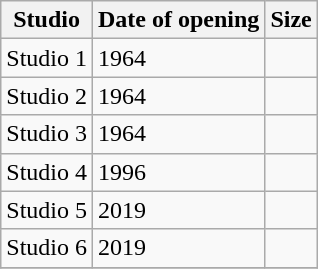<table class="wikitable">
<tr>
<th>Studio</th>
<th>Date of opening</th>
<th>Size</th>
</tr>
<tr>
<td>Studio 1</td>
<td>1964</td>
<td></td>
</tr>
<tr>
<td>Studio 2</td>
<td>1964</td>
<td></td>
</tr>
<tr>
<td>Studio 3</td>
<td>1964</td>
<td></td>
</tr>
<tr>
<td>Studio 4</td>
<td>1996</td>
<td></td>
</tr>
<tr>
<td>Studio 5</td>
<td>2019</td>
<td></td>
</tr>
<tr>
<td>Studio 6</td>
<td>2019</td>
<td></td>
</tr>
<tr>
</tr>
</table>
